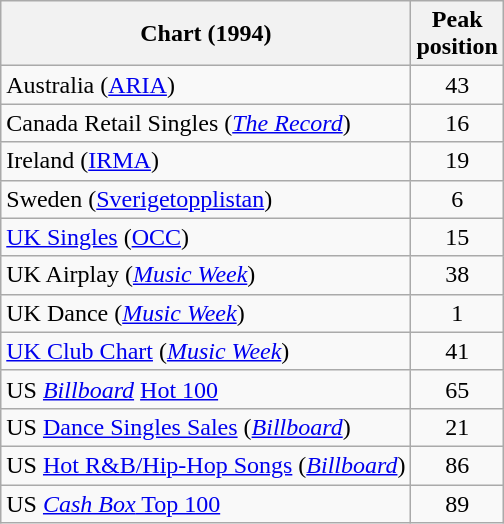<table class="wikitable sortable plainrowheaders">
<tr>
<th scope="col">Chart (1994)</th>
<th scope="col">Peak<br>position</th>
</tr>
<tr>
<td>Australia (<a href='#'>ARIA</a>)</td>
<td align="center">43</td>
</tr>
<tr>
<td>Canada Retail Singles (<em><a href='#'>The Record</a></em>)</td>
<td align="center">16</td>
</tr>
<tr>
<td>Ireland (<a href='#'>IRMA</a>)</td>
<td align="center">19</td>
</tr>
<tr>
<td>Sweden (<a href='#'>Sverigetopplistan</a>)</td>
<td align="center">6</td>
</tr>
<tr>
<td><a href='#'>UK Singles</a> (<a href='#'>OCC</a>)</td>
<td align="center">15</td>
</tr>
<tr>
<td>UK Airplay (<em><a href='#'>Music Week</a></em>)</td>
<td align="center">38</td>
</tr>
<tr>
<td>UK Dance (<em><a href='#'>Music Week</a></em>)</td>
<td align="center">1</td>
</tr>
<tr>
<td><a href='#'>UK Club Chart</a> (<em><a href='#'>Music Week</a></em>)</td>
<td align="center">41</td>
</tr>
<tr>
<td>US <em><a href='#'>Billboard</a></em> <a href='#'>Hot 100</a></td>
<td align="center">65</td>
</tr>
<tr>
<td>US <a href='#'>Dance Singles Sales</a> (<em><a href='#'>Billboard</a></em>)</td>
<td align="center">21</td>
</tr>
<tr>
<td>US <a href='#'>Hot R&B/Hip-Hop Songs</a> (<em><a href='#'>Billboard</a></em>)</td>
<td align="center">86</td>
</tr>
<tr>
<td>US <a href='#'><em>Cash Box</em> Top 100</a></td>
<td align="center">89</td>
</tr>
</table>
